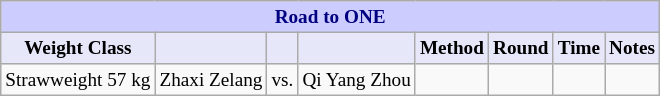<table class="wikitable" style="font-size: 80%;">
<tr>
<th colspan="8" style="background-color: #ccf; color: #000080; text-align: center;"><strong>Road to ONE</strong></th>
</tr>
<tr>
<th colspan="1" style="background-color: #E6E8FA; color: #000000; text-align: center;">Weight Class</th>
<th colspan="1" style="background-color: #E6E8FA; color: #000000; text-align: center;"></th>
<th colspan="1" style="background-color: #E6E8FA; color: #000000; text-align: center;"></th>
<th colspan="1" style="background-color: #E6E8FA; color: #000000; text-align: center;"></th>
<th colspan="1" style="background-color: #E6E8FA; color: #000000; text-align: center;">Method</th>
<th colspan="1" style="background-color: #E6E8FA; color: #000000; text-align: center;">Round</th>
<th colspan="1" style="background-color: #E6E8FA; color: #000000; text-align: center;">Time</th>
<th colspan="1" style="background-color: #E6E8FA; color: #000000; text-align: center;">Notes</th>
</tr>
<tr>
<td>Strawweight 57 kg</td>
<td> Zhaxi Zelang</td>
<td align=center>vs.</td>
<td> Qi Yang Zhou</td>
<td></td>
<td align=center></td>
<td align=center></td>
<td></td>
</tr>
</table>
